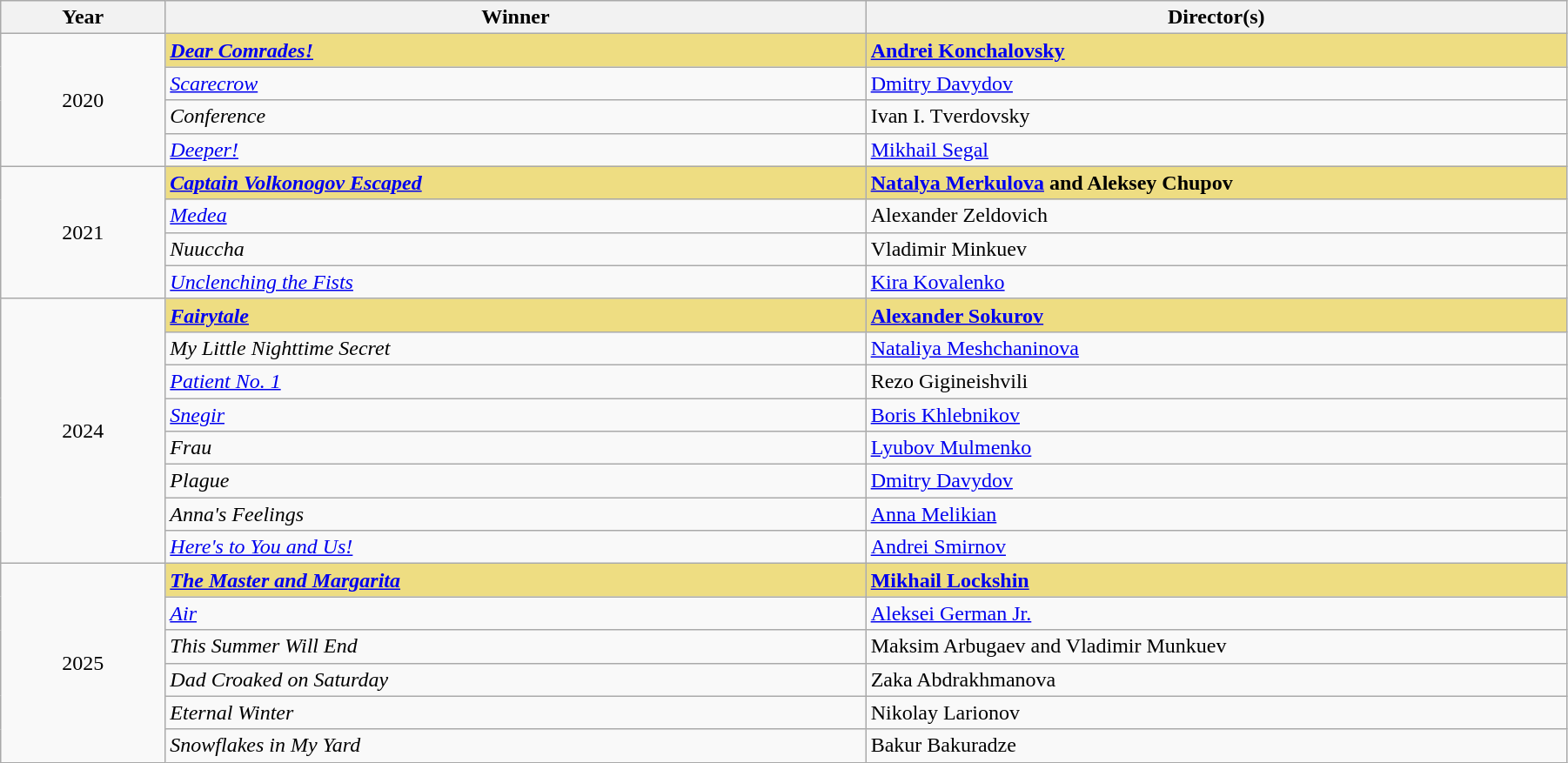<table class="wikitable" width="95%" cellpadding="5">
<tr>
<th width="100"><strong>Year</strong></th>
<th width="450"><strong>Winner</strong></th>
<th width="450"><strong>Director(s)</strong></th>
</tr>
<tr>
<td rowspan="4" style="text-align:center;">2020</td>
<td style="background:#EEDD82;"><strong><em><a href='#'>Dear Comrades!</a></em></strong></td>
<td style="background:#EEDD82;"><strong><a href='#'>Andrei Konchalovsky</a></strong></td>
</tr>
<tr>
<td><em><a href='#'>Scarecrow</a></em></td>
<td><a href='#'>Dmitry Davydov</a></td>
</tr>
<tr>
<td><em>Conference</em></td>
<td>Ivan I. Tverdovsky</td>
</tr>
<tr>
<td><em><a href='#'>Deeper!</a></em></td>
<td><a href='#'>Mikhail Segal</a></td>
</tr>
<tr>
<td rowspan="4" style="text-align:center;">2021</td>
<td style="background:#EEDD82;"><strong><em><a href='#'>Captain Volkonogov Escaped</a></em></strong></td>
<td style="background:#EEDD82;"><strong><a href='#'>Natalya Merkulova</a> and Aleksey Chupov</strong></td>
</tr>
<tr>
<td><em><a href='#'>Medea</a></em></td>
<td>Alexander Zeldovich</td>
</tr>
<tr>
<td><em>Nuuccha</em></td>
<td>Vladimir Minkuev</td>
</tr>
<tr>
<td><em><a href='#'>Unclenching the Fists</a></em></td>
<td><a href='#'>Kira Kovalenko</a></td>
</tr>
<tr>
<td rowspan="8" style="text-align:center;">2024</td>
<td style="background:#EEDD82;"><strong><em><a href='#'>Fairytale</a></em></strong></td>
<td style="background:#EEDD82;"><strong><a href='#'>Alexander Sokurov</a></strong></td>
</tr>
<tr>
<td><em>My Little Nighttime Secret</em></td>
<td><a href='#'>Nataliya Meshchaninova</a></td>
</tr>
<tr>
<td><em><a href='#'>Patient No. 1</a></em></td>
<td>Rezo Gigineishvili</td>
</tr>
<tr>
<td><em><a href='#'>Snegir</a></em></td>
<td><a href='#'>Boris Khlebnikov</a></td>
</tr>
<tr>
<td><em>Frau</em></td>
<td><a href='#'>Lyubov Mulmenko</a></td>
</tr>
<tr>
<td><em>Plague</em></td>
<td><a href='#'>Dmitry Davydov</a></td>
</tr>
<tr>
<td><em>Anna's Feelings</em></td>
<td><a href='#'>Anna Melikian</a></td>
</tr>
<tr>
<td><em><a href='#'>Here's to You and Us!</a></em></td>
<td><a href='#'>Andrei Smirnov</a></td>
</tr>
<tr>
<td rowspan="6" style="text-align:center;">2025</td>
<td style="background:#EEDD82;"><strong><em><a href='#'>The Master and Margarita</a></em></strong></td>
<td style="background:#EEDD82;"><strong><a href='#'>Mikhail Lockshin</a></strong></td>
</tr>
<tr>
<td><em><a href='#'>Air</a></em></td>
<td><a href='#'>Aleksei German Jr.</a></td>
</tr>
<tr>
<td><em>This Summer Will End</em></td>
<td>Maksim Arbugaev and Vladimir Munkuev</td>
</tr>
<tr>
<td><em>Dad Croaked on Saturday</em></td>
<td>Zaka Abdrakhmanova</td>
</tr>
<tr>
<td><em>Eternal Winter</em></td>
<td>Nikolay Larionov</td>
</tr>
<tr>
<td><em>Snowflakes in My Yard</em></td>
<td>Bakur Bakuradze</td>
</tr>
</table>
